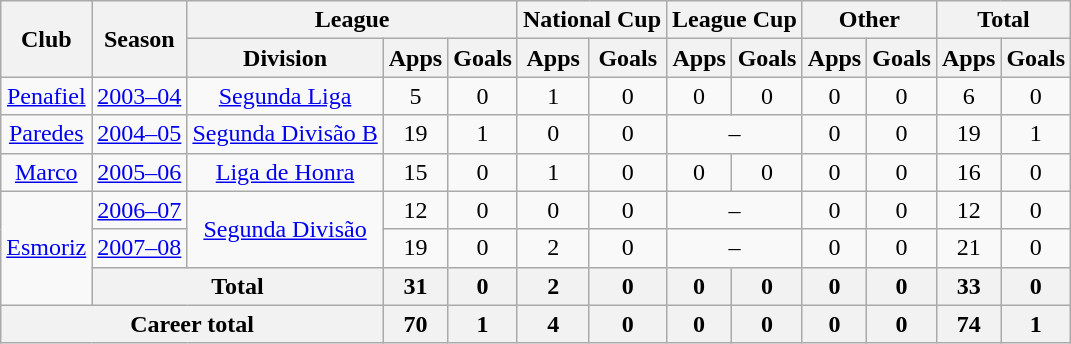<table class="wikitable" style="text-align: center">
<tr>
<th rowspan="2">Club</th>
<th rowspan="2">Season</th>
<th colspan="3">League</th>
<th colspan="2">National Cup</th>
<th colspan="2">League Cup</th>
<th colspan="2">Other</th>
<th colspan="2">Total</th>
</tr>
<tr>
<th>Division</th>
<th>Apps</th>
<th>Goals</th>
<th>Apps</th>
<th>Goals</th>
<th>Apps</th>
<th>Goals</th>
<th>Apps</th>
<th>Goals</th>
<th>Apps</th>
<th>Goals</th>
</tr>
<tr>
<td><a href='#'>Penafiel</a></td>
<td><a href='#'>2003–04</a></td>
<td><a href='#'>Segunda Liga</a></td>
<td>5</td>
<td>0</td>
<td>1</td>
<td>0</td>
<td>0</td>
<td>0</td>
<td>0</td>
<td>0</td>
<td>6</td>
<td>0</td>
</tr>
<tr>
<td><a href='#'>Paredes</a></td>
<td><a href='#'>2004–05</a></td>
<td><a href='#'>Segunda Divisão B</a></td>
<td>19</td>
<td>1</td>
<td>0</td>
<td>0</td>
<td colspan="2">–</td>
<td>0</td>
<td>0</td>
<td>19</td>
<td>1</td>
</tr>
<tr>
<td><a href='#'>Marco</a></td>
<td><a href='#'>2005–06</a></td>
<td><a href='#'>Liga de Honra</a></td>
<td>15</td>
<td>0</td>
<td>1</td>
<td>0</td>
<td>0</td>
<td>0</td>
<td>0</td>
<td>0</td>
<td>16</td>
<td>0</td>
</tr>
<tr>
<td rowspan="3"><a href='#'>Esmoriz</a></td>
<td><a href='#'>2006–07</a></td>
<td rowspan="2"><a href='#'>Segunda Divisão</a></td>
<td>12</td>
<td>0</td>
<td>0</td>
<td>0</td>
<td colspan="2">–</td>
<td>0</td>
<td>0</td>
<td>12</td>
<td>0</td>
</tr>
<tr>
<td><a href='#'>2007–08</a></td>
<td>19</td>
<td>0</td>
<td>2</td>
<td>0</td>
<td colspan="2">–</td>
<td>0</td>
<td>0</td>
<td>21</td>
<td>0</td>
</tr>
<tr>
<th colspan="2"><strong>Total</strong></th>
<th>31</th>
<th>0</th>
<th>2</th>
<th>0</th>
<th>0</th>
<th>0</th>
<th>0</th>
<th>0</th>
<th>33</th>
<th>0</th>
</tr>
<tr>
<th colspan="3"><strong>Career total</strong></th>
<th>70</th>
<th>1</th>
<th>4</th>
<th>0</th>
<th>0</th>
<th>0</th>
<th>0</th>
<th>0</th>
<th>74</th>
<th>1</th>
</tr>
</table>
